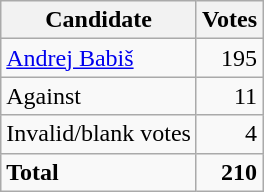<table class=wikitable style=text-align:right>
<tr>
<th>Candidate</th>
<th>Votes</th>
</tr>
<tr>
<td align=left><a href='#'>Andrej Babiš</a></td>
<td>195</td>
</tr>
<tr>
<td align=left>Against</td>
<td>11</td>
</tr>
<tr>
<td align=left>Invalid/blank votes</td>
<td>4</td>
</tr>
<tr>
<td align=left><strong>Total</strong></td>
<td><strong>210</strong></td>
</tr>
</table>
